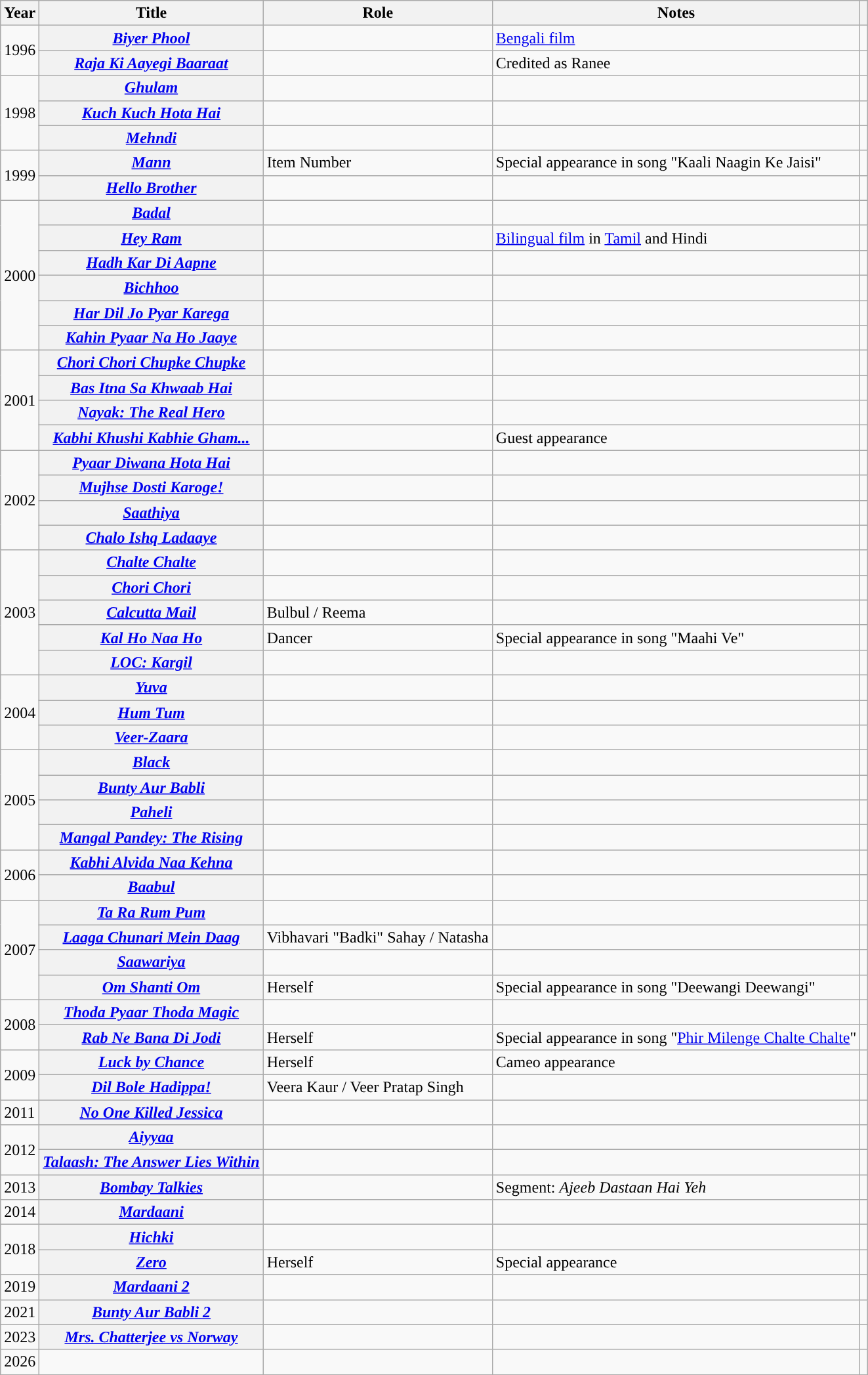<table class="wikitable plainrowheaders sortable" style="margin-right: 0;">
<tr>
<th scope="col">Year</th>
<th scope="col">Title</th>
<th scope="col">Role</th>
<th scope="col" class="unsortable">Notes</th>
<th scope="col" class="unsortable"></th>
</tr>
<tr>
<td rowspan="2">1996</td>
<th scope="row"><em><a href='#'>Biyer Phool</a></em></th>
<td></td>
<td><a href='#'>Bengali film</a></td>
<td style="text-align: center;"></td>
</tr>
<tr>
<th scope="row"><em><a href='#'>Raja Ki Aayegi Baaraat</a></em></th>
<td></td>
<td>Credited as Ranee</td>
<td style="text-align: center;"></td>
</tr>
<tr>
<td rowspan="3">1998</td>
<th scope="row"><em><a href='#'>Ghulam</a></em></th>
<td></td>
<td></td>
<td style="text-align: center;"></td>
</tr>
<tr>
<th scope="row"><em><a href='#'>Kuch Kuch Hota Hai</a></em></th>
<td></td>
<td></td>
<td style="text-align: center;"></td>
</tr>
<tr>
<th scope="row"><em><a href='#'>Mehndi</a></em></th>
<td></td>
<td></td>
<td style="text-align: center;"></td>
</tr>
<tr>
<td rowspan="2">1999</td>
<th scope="row"><em><a href='#'>Mann</a></em></th>
<td>Item Number</td>
<td>Special appearance in song "Kaali Naagin Ke Jaisi"</td>
<td style="text-align: center;"></td>
</tr>
<tr>
<th scope="row"><em><a href='#'>Hello Brother</a></em></th>
<td></td>
<td></td>
<td style="text-align: center;"></td>
</tr>
<tr>
<td rowspan="6">2000</td>
<th scope="row"><em><a href='#'>Badal</a></em></th>
<td></td>
<td></td>
<td style="text-align: center;"></td>
</tr>
<tr>
<th scope="row"><em><a href='#'>Hey Ram</a></em></th>
<td></td>
<td><a href='#'>Bilingual film</a> in <a href='#'>Tamil</a> and Hindi</td>
<td style="text-align: center;"></td>
</tr>
<tr>
<th scope="row"><em><a href='#'>Hadh Kar Di Aapne</a></em></th>
<td></td>
<td></td>
<td style="text-align: center;"></td>
</tr>
<tr>
<th scope="row"><em><a href='#'>Bichhoo</a></em></th>
<td></td>
<td></td>
<td style="text-align: center;"></td>
</tr>
<tr>
<th scope="row"><em><a href='#'>Har Dil Jo Pyar Karega</a></em></th>
<td></td>
<td></td>
<td style="text-align: center;"></td>
</tr>
<tr>
<th scope="row"><em><a href='#'>Kahin Pyaar Na Ho Jaaye</a></em></th>
<td></td>
<td></td>
<td style="text-align: center;"></td>
</tr>
<tr>
<td rowspan="4">2001</td>
<th scope="row"><em><a href='#'>Chori Chori Chupke Chupke</a></em></th>
<td></td>
<td></td>
<td style="text-align: center;"></td>
</tr>
<tr>
<th scope="row"><em><a href='#'>Bas Itna Sa Khwaab Hai</a></em></th>
<td></td>
<td></td>
<td style="text-align: center;"></td>
</tr>
<tr>
<th scope="row"><em><a href='#'>Nayak: The Real Hero</a></em></th>
<td></td>
<td></td>
<td style="text-align: center;"></td>
</tr>
<tr>
<th scope="row"><em><a href='#'>Kabhi Khushi Kabhie Gham...</a></em></th>
<td></td>
<td>Guest appearance</td>
<td style="text-align: center;"></td>
</tr>
<tr>
<td rowspan="4">2002</td>
<th scope="row"><em><a href='#'>Pyaar Diwana Hota Hai</a></em></th>
<td></td>
<td></td>
<td style="text-align: center;"></td>
</tr>
<tr>
<th scope="row"><em><a href='#'>Mujhse Dosti Karoge!</a></em></th>
<td></td>
<td></td>
<td style="text-align: center;"></td>
</tr>
<tr>
<th scope="row"><em><a href='#'>Saathiya</a></em></th>
<td></td>
<td></td>
<td style="text-align: center;"></td>
</tr>
<tr>
<th scope="row"><em><a href='#'>Chalo Ishq Ladaaye</a></em></th>
<td></td>
<td></td>
<td style="text-align: center;"></td>
</tr>
<tr>
<td rowspan="5">2003</td>
<th scope="row"><em><a href='#'>Chalte Chalte</a></em></th>
<td></td>
<td></td>
<td style="text-align: center;"></td>
</tr>
<tr>
<th scope="row"><em><a href='#'>Chori Chori</a></em></th>
<td></td>
<td></td>
<td style="text-align: center;"></td>
</tr>
<tr>
<th scope="row"><em><a href='#'>Calcutta Mail</a></em></th>
<td>Bulbul / Reema</td>
<td></td>
<td style="text-align: center;"></td>
</tr>
<tr>
<th scope="row"><em><a href='#'>Kal Ho Naa Ho</a></em></th>
<td>Dancer</td>
<td>Special appearance in song "Maahi Ve"</td>
<td style="text-align: center;"></td>
</tr>
<tr>
<th scope="row"><em><a href='#'>LOC: Kargil</a></em></th>
<td></td>
<td></td>
<td style="text-align: center;"></td>
</tr>
<tr>
<td rowspan="3">2004</td>
<th scope="row"><em><a href='#'>Yuva</a></em></th>
<td></td>
<td></td>
<td style="text-align: center;"></td>
</tr>
<tr>
<th scope="row"><em><a href='#'>Hum Tum</a></em></th>
<td></td>
<td></td>
<td style="text-align: center;"></td>
</tr>
<tr>
<th scope="row"><em><a href='#'>Veer-Zaara</a></em></th>
<td></td>
<td></td>
<td style="text-align: center;"></td>
</tr>
<tr>
<td rowspan="4">2005</td>
<th scope="row"><em><a href='#'>Black</a></em></th>
<td></td>
<td></td>
<td style="text-align: center;"></td>
</tr>
<tr>
<th scope="row"><em><a href='#'>Bunty Aur Babli</a></em></th>
<td></td>
<td></td>
<td style="text-align: center;"></td>
</tr>
<tr>
<th scope="row"><em><a href='#'>Paheli</a></em></th>
<td></td>
<td></td>
<td style="text-align: center;"></td>
</tr>
<tr>
<th scope="row"><em><a href='#'>Mangal Pandey: The Rising</a></em></th>
<td></td>
<td></td>
<td style="text-align: center;"></td>
</tr>
<tr>
<td rowspan="2">2006</td>
<th scope="row"><em><a href='#'>Kabhi Alvida Naa Kehna</a></em></th>
<td></td>
<td></td>
<td style="text-align: center;"></td>
</tr>
<tr>
<th scope="row"><em><a href='#'>Baabul</a></em></th>
<td></td>
<td></td>
<td style="text-align: center;"></td>
</tr>
<tr>
<td rowspan="4">2007</td>
<th scope="row"><em><a href='#'>Ta Ra Rum Pum</a></em></th>
<td></td>
<td></td>
<td style="text-align: center;"></td>
</tr>
<tr>
<th scope="row"><em><a href='#'>Laaga Chunari Mein Daag</a></em></th>
<td>Vibhavari "Badki" Sahay / Natasha</td>
<td></td>
<td style="text-align: center;"></td>
</tr>
<tr>
<th scope="row"><em><a href='#'>Saawariya</a></em></th>
<td></td>
<td></td>
<td style="text-align: center;"></td>
</tr>
<tr>
<th scope="row"><em><a href='#'>Om Shanti Om</a></em></th>
<td>Herself</td>
<td>Special appearance in song "Deewangi Deewangi"</td>
<td style="text-align: center;"></td>
</tr>
<tr>
<td rowspan="2">2008</td>
<th scope="row"><em><a href='#'>Thoda Pyaar Thoda Magic</a></em></th>
<td></td>
<td></td>
<td style="text-align: center;"></td>
</tr>
<tr>
<th scope="row"><em><a href='#'>Rab Ne Bana Di Jodi</a></em></th>
<td>Herself</td>
<td>Special appearance in song "<a href='#'>Phir Milenge Chalte Chalte</a>"</td>
<td style="text-align: center;"></td>
</tr>
<tr>
<td rowspan="2">2009</td>
<th scope="row"><em><a href='#'>Luck by Chance</a></em></th>
<td>Herself</td>
<td>Cameo appearance</td>
<td style="text-align: center;"></td>
</tr>
<tr>
<th scope="row"><em><a href='#'>Dil Bole Hadippa!</a></em></th>
<td>Veera Kaur / Veer Pratap Singh</td>
<td></td>
<td style="text-align: center;"></td>
</tr>
<tr>
<td>2011</td>
<th scope="row"><em><a href='#'>No One Killed Jessica</a></em></th>
<td></td>
<td></td>
<td style="text-align: center;"></td>
</tr>
<tr>
<td rowspan="2">2012</td>
<th scope="row"><em><a href='#'>Aiyyaa</a></em></th>
<td></td>
<td></td>
<td style="text-align: center;"></td>
</tr>
<tr>
<th scope="row"><em><a href='#'>Talaash: The Answer Lies Within</a></em></th>
<td></td>
<td></td>
<td style="text-align: center;"></td>
</tr>
<tr>
<td>2013</td>
<th scope="row"><em><a href='#'>Bombay Talkies</a></em></th>
<td></td>
<td>Segment: <em>Ajeeb Dastaan Hai Yeh</em></td>
<td style="text-align: center;"></td>
</tr>
<tr>
<td>2014</td>
<th scope="row"><em><a href='#'>Mardaani</a></em></th>
<td></td>
<td></td>
<td style="text-align: center;"></td>
</tr>
<tr>
<td rowspan="2">2018</td>
<th scope="row"><em><a href='#'>Hichki</a></em></th>
<td></td>
<td></td>
<td style="text-align: center;"></td>
</tr>
<tr>
<th scope="row"><em><a href='#'>Zero</a></em></th>
<td>Herself</td>
<td>Special appearance</td>
<td style="text-align: center;"></td>
</tr>
<tr>
<td>2019</td>
<th scope="row"><em><a href='#'>Mardaani 2</a></em></th>
<td></td>
<td></td>
<td style="text-align: center;"></td>
</tr>
<tr>
<td>2021</td>
<th scope="row"><em><a href='#'>Bunty Aur Babli 2</a></em></th>
<td></td>
<td></td>
<td style="text-align: center;"></td>
</tr>
<tr>
<td>2023</td>
<th scope="row"><em><a href='#'>Mrs. Chatterjee vs Norway</a></em></th>
<td></td>
<td></td>
<td style="text-align: center;"></td>
</tr>
<tr>
<td>2026</td>
<td></td>
<td></td>
<td></td>
<td style="text-align: center;"></td>
</tr>
<tr>
</tr>
</table>
